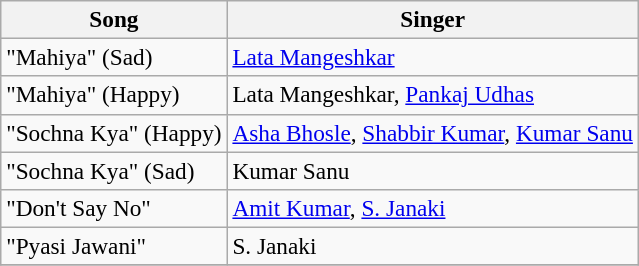<table class="wikitable" style="font-size:97%">
<tr>
<th>Song</th>
<th>Singer</th>
</tr>
<tr>
<td>"Mahiya" (Sad)</td>
<td><a href='#'>Lata Mangeshkar</a></td>
</tr>
<tr>
<td>"Mahiya" (Happy)</td>
<td>Lata Mangeshkar, <a href='#'>Pankaj Udhas</a></td>
</tr>
<tr>
<td>"Sochna Kya" (Happy)</td>
<td><a href='#'>Asha Bhosle</a>, <a href='#'>Shabbir Kumar</a>, <a href='#'>Kumar Sanu</a></td>
</tr>
<tr>
<td>"Sochna Kya" (Sad)</td>
<td>Kumar Sanu</td>
</tr>
<tr>
<td>"Don't Say No"</td>
<td><a href='#'>Amit Kumar</a>, <a href='#'>S. Janaki</a></td>
</tr>
<tr>
<td>"Pyasi Jawani"</td>
<td>S. Janaki</td>
</tr>
<tr>
</tr>
</table>
